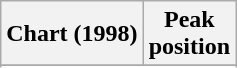<table class="wikitable sortable plainrowheaders" style="text-align:center">
<tr>
<th scope="col">Chart (1998)</th>
<th scope="col">Peak<br> position</th>
</tr>
<tr>
</tr>
<tr>
</tr>
</table>
